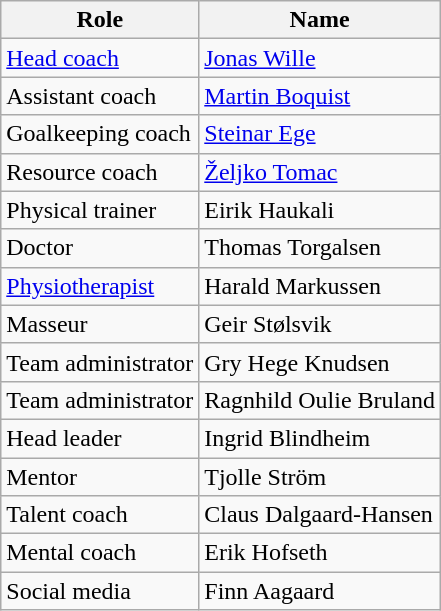<table class="wikitable">
<tr>
<th>Role</th>
<th>Name</th>
</tr>
<tr>
<td><a href='#'>Head coach</a></td>
<td> <a href='#'>Jonas Wille</a></td>
</tr>
<tr>
<td>Assistant coach</td>
<td> <a href='#'>Martin Boquist</a></td>
</tr>
<tr>
<td>Goalkeeping coach</td>
<td> <a href='#'>Steinar Ege</a></td>
</tr>
<tr>
<td>Resource coach</td>
<td> <a href='#'>Željko Tomac</a></td>
</tr>
<tr>
<td>Physical trainer</td>
<td> Eirik Haukali</td>
</tr>
<tr>
<td>Doctor</td>
<td> Thomas Torgalsen</td>
</tr>
<tr>
<td><a href='#'>Physiotherapist</a></td>
<td> Harald Markussen</td>
</tr>
<tr>
<td>Masseur</td>
<td> Geir Stølsvik</td>
</tr>
<tr>
<td>Team administrator</td>
<td> Gry Hege Knudsen</td>
</tr>
<tr>
<td>Team administrator</td>
<td> Ragnhild Oulie Bruland</td>
</tr>
<tr>
<td>Head leader</td>
<td> Ingrid Blindheim</td>
</tr>
<tr>
<td>Mentor</td>
<td> Tjolle Ström</td>
</tr>
<tr>
<td>Talent coach</td>
<td> Claus Dalgaard-Hansen</td>
</tr>
<tr>
<td>Mental coach</td>
<td> Erik Hofseth</td>
</tr>
<tr>
<td>Social media</td>
<td> Finn Aagaard</td>
</tr>
</table>
